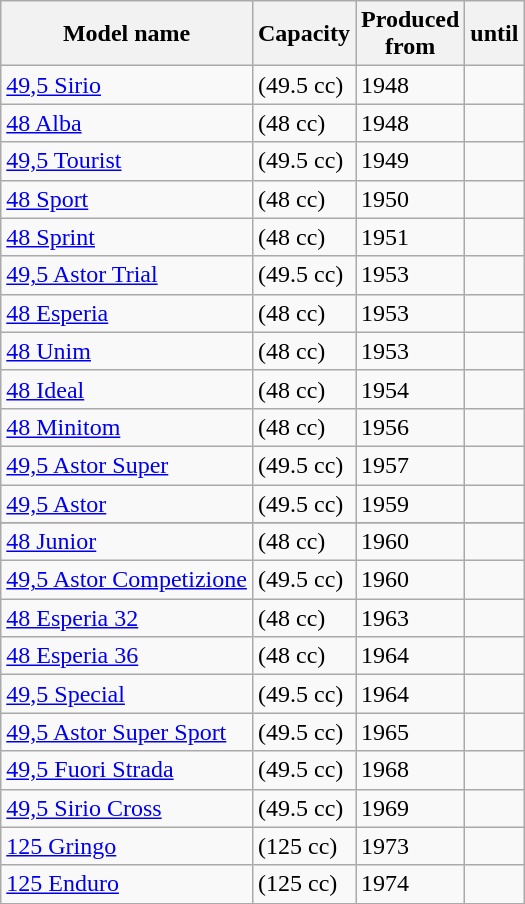<table class="wikitable sortable">
<tr>
<th>Model name</th>
<th>Capacity</th>
<th>Produced<br>from</th>
<th>until</th>
</tr>
<tr>
<td><a href='#'>49,5 Sirio</a></td>
<td>(49.5 cc)</td>
<td>1948</td>
<td></td>
</tr>
<tr>
<td><a href='#'>48 Alba</a></td>
<td>(48 cc)</td>
<td>1948</td>
<td></td>
</tr>
<tr>
<td><a href='#'>49,5 Tourist</a></td>
<td>(49.5 cc)</td>
<td>1949</td>
<td></td>
</tr>
<tr>
<td><a href='#'>48 Sport</a></td>
<td>(48 cc)</td>
<td>1950</td>
<td></td>
</tr>
<tr>
<td><a href='#'>48 Sprint</a></td>
<td>(48 cc)</td>
<td>1951</td>
<td></td>
</tr>
<tr>
<td><a href='#'>49,5 Astor Trial</a></td>
<td>(49.5 cc)</td>
<td>1953</td>
<td></td>
</tr>
<tr>
<td><a href='#'>48 Esperia</a></td>
<td>(48 cc)</td>
<td>1953</td>
<td></td>
</tr>
<tr>
<td><a href='#'>48 Unim</a></td>
<td>(48 cc)</td>
<td>1953</td>
<td></td>
</tr>
<tr>
<td><a href='#'>48 Ideal</a></td>
<td>(48 cc)</td>
<td>1954</td>
<td></td>
</tr>
<tr>
<td><a href='#'>48 Minitom</a></td>
<td>(48 cc)</td>
<td>1956</td>
<td></td>
</tr>
<tr>
<td><a href='#'>49,5 Astor Super</a></td>
<td>(49.5 cc)</td>
<td>1957</td>
<td></td>
</tr>
<tr>
<td><a href='#'>49,5 Astor</a></td>
<td>(49.5 cc)</td>
<td>1959</td>
<td></td>
</tr>
<tr>
</tr>
<tr | >
</tr>
<tr>
<td><a href='#'>48 Junior</a></td>
<td>(48 cc)</td>
<td>1960</td>
<td></td>
</tr>
<tr>
<td><a href='#'>49,5 Astor Competizione</a></td>
<td>(49.5 cc)</td>
<td>1960</td>
<td></td>
</tr>
<tr>
<td><a href='#'>48 Esperia 32</a></td>
<td>(48 cc)</td>
<td>1963</td>
<td></td>
</tr>
<tr>
<td><a href='#'>48 Esperia 36</a></td>
<td>(48 cc)</td>
<td>1964</td>
<td></td>
</tr>
<tr>
<td><a href='#'>49,5 Special</a></td>
<td>(49.5 cc)</td>
<td>1964</td>
<td></td>
</tr>
<tr>
<td><a href='#'>49,5 Astor Super Sport</a></td>
<td>(49.5 cc)</td>
<td>1965</td>
<td></td>
</tr>
<tr>
<td><a href='#'>49,5 Fuori Strada</a></td>
<td>(49.5 cc)</td>
<td>1968</td>
<td></td>
</tr>
<tr>
<td><a href='#'>49,5 Sirio Cross</a></td>
<td>(49.5 cc)</td>
<td>1969</td>
<td></td>
</tr>
<tr>
<td><a href='#'>125 Gringo</a></td>
<td>(125 cc)</td>
<td>1973</td>
<td></td>
</tr>
<tr>
<td><a href='#'>125 Enduro</a></td>
<td>(125 cc)</td>
<td>1974</td>
<td></td>
</tr>
<tr>
</tr>
</table>
